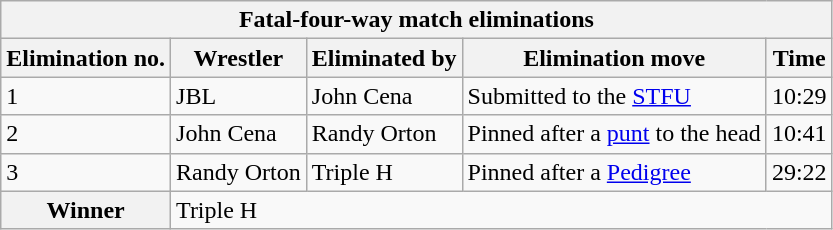<table class="wikitable" border="1">
<tr>
<th colspan="6">Fatal-four-way match eliminations</th>
</tr>
<tr>
<th>Elimination no.</th>
<th>Wrestler</th>
<th>Eliminated by</th>
<th>Elimination move</th>
<th>Time</th>
</tr>
<tr>
<td>1</td>
<td>JBL</td>
<td>John Cena</td>
<td>Submitted to the <a href='#'>STFU</a></td>
<td>10:29</td>
</tr>
<tr>
<td>2</td>
<td>John Cena</td>
<td>Randy Orton</td>
<td>Pinned after a <a href='#'>punt</a> to the head</td>
<td>10:41</td>
</tr>
<tr>
<td>3</td>
<td>Randy Orton</td>
<td>Triple H</td>
<td>Pinned after a <a href='#'>Pedigree</a></td>
<td>29:22</td>
</tr>
<tr>
<th>Winner</th>
<td colspan="4">Triple H</td>
</tr>
</table>
